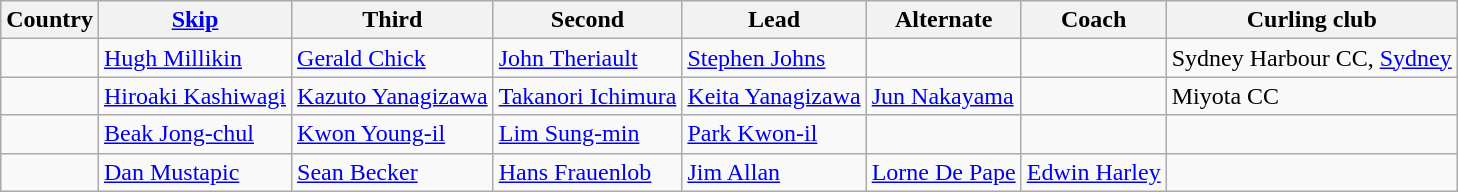<table class="wikitable">
<tr>
<th>Country</th>
<th><a href='#'>Skip</a></th>
<th>Third</th>
<th>Second</th>
<th>Lead</th>
<th>Alternate</th>
<th>Coach</th>
<th>Curling club</th>
</tr>
<tr>
<td></td>
<td><a href='#'>Hugh Millikin</a></td>
<td><a href='#'>Gerald Chick</a></td>
<td><a href='#'>John Theriault</a></td>
<td><a href='#'>Stephen Johns</a></td>
<td></td>
<td></td>
<td>Sydney Harbour CC, <a href='#'>Sydney</a></td>
</tr>
<tr>
<td></td>
<td><a href='#'>Hiroaki Kashiwagi</a></td>
<td><a href='#'>Kazuto Yanagizawa</a></td>
<td><a href='#'>Takanori Ichimura</a></td>
<td><a href='#'>Keita Yanagizawa</a></td>
<td><a href='#'>Jun Nakayama</a></td>
<td></td>
<td>Miyota CC</td>
</tr>
<tr>
<td></td>
<td><a href='#'>Beak Jong-chul</a></td>
<td><a href='#'>Kwon Young-il</a></td>
<td><a href='#'>Lim Sung-min</a></td>
<td><a href='#'>Park Kwon-il</a></td>
<td></td>
<td></td>
<td></td>
</tr>
<tr>
<td></td>
<td><a href='#'>Dan Mustapic</a></td>
<td><a href='#'>Sean Becker</a></td>
<td><a href='#'>Hans Frauenlob</a></td>
<td><a href='#'>Jim Allan</a></td>
<td><a href='#'>Lorne De Pape</a></td>
<td><a href='#'>Edwin Harley</a></td>
<td></td>
</tr>
</table>
